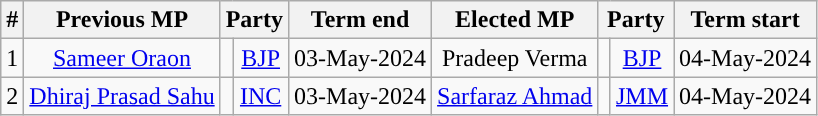<table class="wikitable" style="text-align:center;">
<tr>
<th>#</th>
<th>Previous MP</th>
<th colspan="2">Party</th>
<th>Term end</th>
<th>Elected MP</th>
<th colspan="2">Party</th>
<th>Term start</th>
</tr>
<tr>
<td>1</td>
<td><a href='#'>Sameer Oraon</a></td>
<td width="1px"></td>
<td><a href='#'>BJP</a></td>
<td>03-May-2024</td>
<td>Pradeep Verma</td>
<td width="1px"></td>
<td><a href='#'>BJP</a></td>
<td>04-May-2024</td>
</tr>
<tr>
<td>2</td>
<td><a href='#'>Dhiraj Prasad Sahu</a></td>
<td width="1px"></td>
<td><a href='#'>INC</a></td>
<td>03-May-2024</td>
<td><a href='#'>Sarfaraz Ahmad</a></td>
<td width="1px"></td>
<td><a href='#'>JMM</a></td>
<td>04-May-2024</td>
</tr>
</table>
